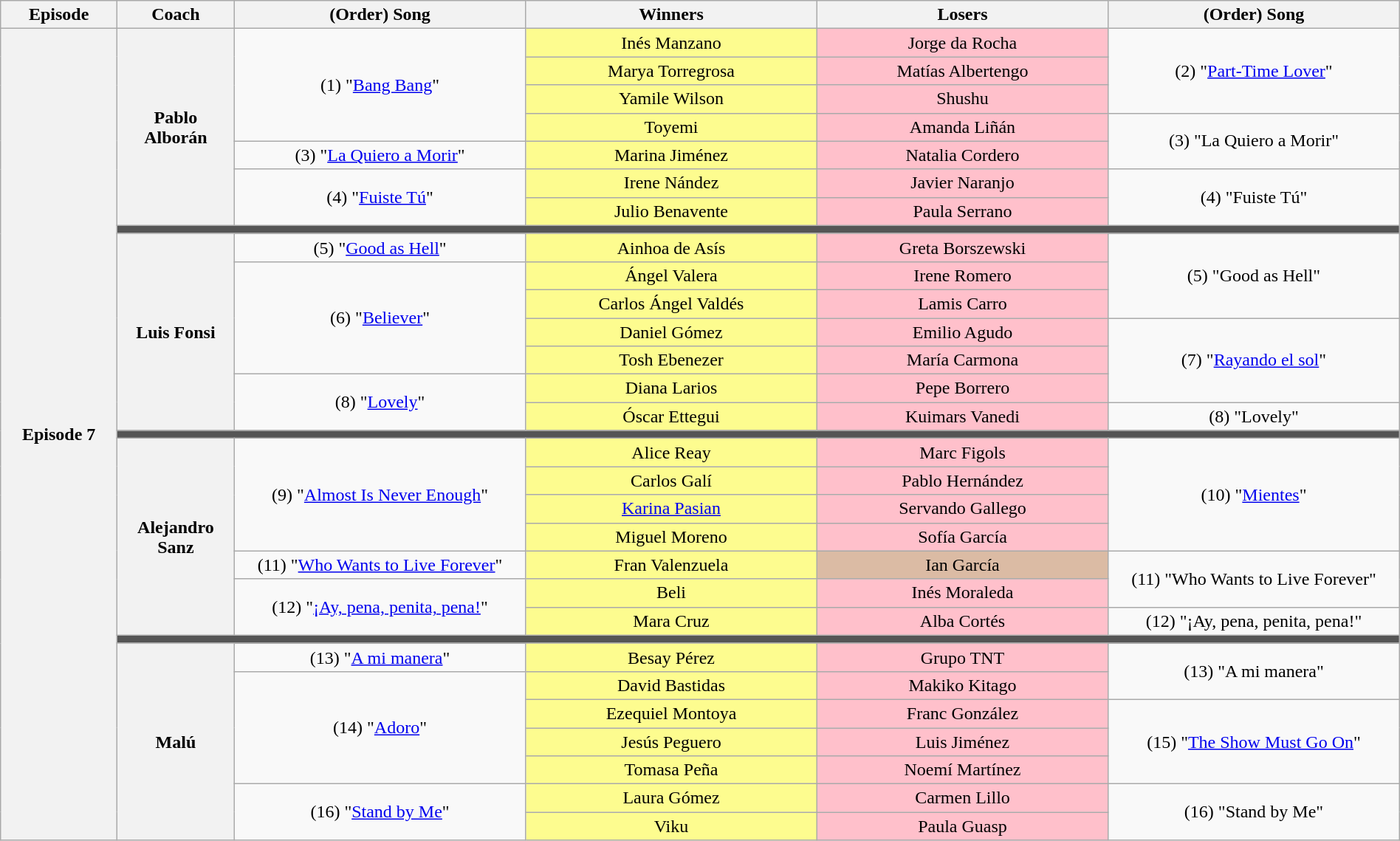<table class="wikitable" style="text-align: center; width:100%">
<tr>
<th style="width:06%">Episode</th>
<th style="width:06%">Coach</th>
<th style="width:15%">(Order) Song</th>
<th style="width:15%">Winners</th>
<th style="width:15%">Losers</th>
<th style="width:15%">(Order) Song</th>
</tr>
<tr>
<th rowspan="40">Episode 7<br></th>
<th rowspan="7">Pablo Alborán</th>
<td rowspan="4">(1) "<a href='#'>Bang Bang</a>"</td>
<td style="background:#fdfc8f">Inés Manzano</td>
<td style="background:pink">Jorge da Rocha</td>
<td rowspan="3">(2) "<a href='#'>Part-Time Lover</a>"</td>
</tr>
<tr>
<td style="background:#fdfc8f">Marya Torregrosa</td>
<td style="background:pink">Matías Albertengo</td>
</tr>
<tr>
<td style="background:#fdfc8f">Yamile Wilson</td>
<td style="background:pink">Shushu</td>
</tr>
<tr>
<td style="background:#fdfc8f">Toyemi</td>
<td style="background:pink">Amanda Liñán</td>
<td rowspan="2">(3) "La Quiero a Morir"</td>
</tr>
<tr>
<td>(3) "<a href='#'>La Quiero a Morir</a>"</td>
<td style="background:#fdfc8f">Marina Jiménez</td>
<td style="background:pink">Natalia Cordero</td>
</tr>
<tr>
<td rowspan="2">(4) "<a href='#'>Fuiste Tú</a>"</td>
<td style="background:#fdfc8f">Irene Nández</td>
<td style="background:pink">Javier Naranjo</td>
<td rowspan="2">(4) "Fuiste Tú"</td>
</tr>
<tr>
<td style="background:#fdfc8f">Julio Benavente</td>
<td style="background:pink">Paula Serrano</td>
</tr>
<tr>
<td colspan="6" style="background:#555555"></td>
</tr>
<tr>
<th rowspan="7">Luis Fonsi</th>
<td>(5) "<a href='#'>Good as Hell</a>"</td>
<td style="background:#fdfc8f">Ainhoa de Asís</td>
<td style="background:pink">Greta Borszewski</td>
<td rowspan="3">(5) "Good as Hell"</td>
</tr>
<tr>
<td rowspan="4">(6) "<a href='#'>Believer</a>"</td>
<td style="background:#fdfc8f">Ángel Valera</td>
<td style="background:pink">Irene Romero</td>
</tr>
<tr>
<td style="background:#fdfc8f">Carlos Ángel Valdés</td>
<td style="background:pink">Lamis Carro</td>
</tr>
<tr>
<td style="background:#fdfc8f">Daniel Gómez</td>
<td style="background:pink">Emilio Agudo</td>
<td rowspan="3">(7) "<a href='#'>Rayando el sol</a>"</td>
</tr>
<tr>
<td style="background:#fdfc8f">Tosh Ebenezer</td>
<td style="background:pink">María Carmona</td>
</tr>
<tr>
<td rowspan="2">(8) "<a href='#'>Lovely</a>"</td>
<td style="background:#fdfc8f">Diana Larios</td>
<td style="background:pink">Pepe Borrero</td>
</tr>
<tr>
<td style="background:#fdfc8f">Óscar Ettegui</td>
<td style="background:pink">Kuimars Vanedi</td>
<td>(8) "Lovely"</td>
</tr>
<tr>
<td colspan="6" style="background:#555555"></td>
</tr>
<tr>
<th rowspan="7">Alejandro Sanz</th>
<td rowspan="4">(9) "<a href='#'>Almost Is Never Enough</a>"</td>
<td style="background:#fdfc8f">Alice Reay</td>
<td style="background:pink">Marc Figols</td>
<td rowspan="4">(10) "<a href='#'>Mientes</a>"</td>
</tr>
<tr>
<td style="background:#fdfc8f">Carlos Galí</td>
<td style="background:pink">Pablo Hernández</td>
</tr>
<tr>
<td style="background:#fdfc8f"><a href='#'>Karina Pasian</a></td>
<td style="background:pink">Servando Gallego</td>
</tr>
<tr>
<td style="background:#fdfc8f">Miguel Moreno</td>
<td style="background:pink">Sofía García</td>
</tr>
<tr>
<td>(11) "<a href='#'>Who Wants to Live Forever</a>"</td>
<td style="background:#fdfc8f">Fran Valenzuela</td>
<td style="background:#dbbba4">Ian García</td>
<td rowspan="2">(11) "Who Wants to Live Forever"</td>
</tr>
<tr>
<td rowspan="2">(12) "<a href='#'>¡Ay, pena, penita, pena!</a>"</td>
<td style="background:#fdfc8f">Beli</td>
<td style="background:pink">Inés Moraleda</td>
</tr>
<tr>
<td style="background:#fdfc8f">Mara Cruz</td>
<td style="background:pink">Alba Cortés</td>
<td>(12) "¡Ay, pena, penita, pena!"</td>
</tr>
<tr>
<td colspan="6" style="background:#555555"></td>
</tr>
<tr>
<th rowspan="7">Malú</th>
<td>(13) "<a href='#'>A mi manera</a>"</td>
<td style="background:#fdfc8f">Besay Pérez</td>
<td style="background:pink">Grupo TNT</td>
<td rowspan="2">(13) "A mi manera"</td>
</tr>
<tr>
<td rowspan="4">(14) "<a href='#'>Adoro</a>"</td>
<td style="background:#fdfc8f">David Bastidas</td>
<td style="background:pink">Makiko Kitago</td>
</tr>
<tr>
<td style="background:#fdfc8f">Ezequiel Montoya</td>
<td style="background:pink">Franc González</td>
<td rowspan="3">(15) "<a href='#'>The Show Must Go On</a>"</td>
</tr>
<tr>
<td style="background:#fdfc8f">Jesús Peguero</td>
<td style="background:pink">Luis Jiménez</td>
</tr>
<tr>
<td style="background:#fdfc8f">Tomasa Peña</td>
<td style="background:pink">Noemí Martínez</td>
</tr>
<tr>
<td rowspan="2">(16) "<a href='#'>Stand by Me</a>"</td>
<td style="background:#fdfc8f">Laura Gómez</td>
<td style="background:pink">Carmen Lillo</td>
<td rowspan="2">(16) "Stand by Me"</td>
</tr>
<tr>
<td style="background:#fdfc8f">Viku</td>
<td style="background:pink">Paula Guasp</td>
</tr>
</table>
